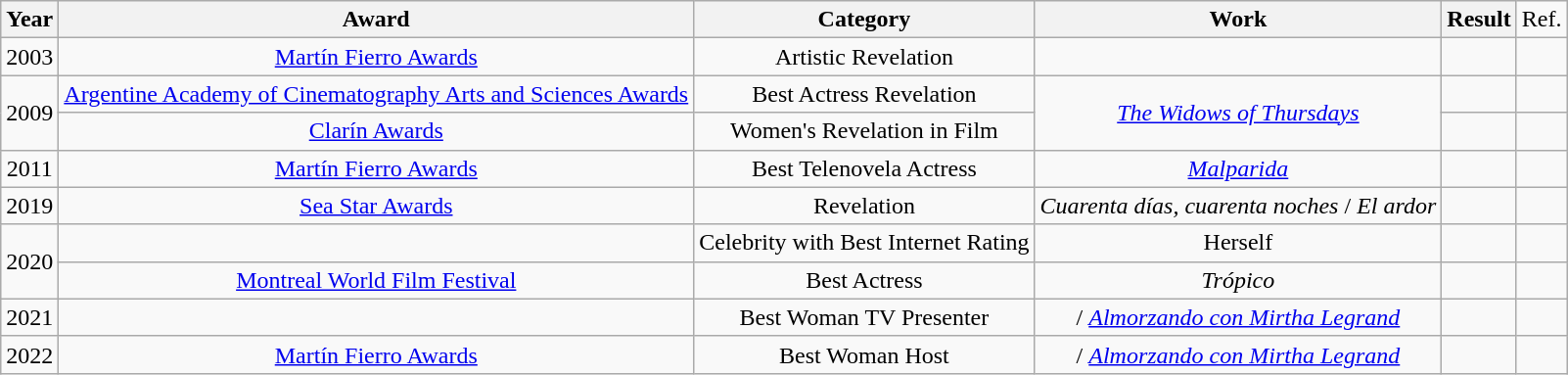<table class="wikitable plainrowheaders" style="text-align:center;" border="1">
<tr>
<th>Year</th>
<th>Award</th>
<th>Category</th>
<th>Work</th>
<th>Result</th>
<td>Ref.</td>
</tr>
<tr>
<td>2003</td>
<td><a href='#'>Martín Fierro Awards</a></td>
<td>Artistic Revelation</td>
<td><em></em></td>
<td></td>
<td></td>
</tr>
<tr>
<td rowspan=2>2009</td>
<td><a href='#'>Argentine Academy of Cinematography Arts and Sciences Awards</a></td>
<td>Best Actress Revelation</td>
<td rowspan=2><em><a href='#'>The Widows of Thursdays</a></em></td>
<td></td>
<td></td>
</tr>
<tr>
<td><a href='#'>Clarín Awards</a></td>
<td>Women's Revelation in Film</td>
<td></td>
<td></td>
</tr>
<tr>
<td>2011</td>
<td><a href='#'>Martín Fierro Awards</a></td>
<td>Best Telenovela Actress</td>
<td><em><a href='#'>Malparida</a></em></td>
<td></td>
<td></td>
</tr>
<tr>
<td>2019</td>
<td><a href='#'>Sea Star Awards</a></td>
<td>Revelation</td>
<td><em>Cuarenta días, cuarenta noches</em> / <em>El ardor</em></td>
<td></td>
<td></td>
</tr>
<tr>
<td rowspan=2>2020</td>
<td></td>
<td>Celebrity with Best Internet Rating</td>
<td>Herself</td>
<td></td>
<td></td>
</tr>
<tr>
<td><a href='#'>Montreal World Film Festival</a></td>
<td>Best Actress</td>
<td><em>Trópico</em></td>
<td></td>
<td></td>
</tr>
<tr>
<td>2021</td>
<td></td>
<td>Best Woman TV Presenter</td>
<td><em></em> / <em><a href='#'>Almorzando con Mirtha Legrand</a></em></td>
<td></td>
<td></td>
</tr>
<tr>
<td>2022</td>
<td><a href='#'>Martín Fierro Awards</a></td>
<td>Best Woman Host</td>
<td><em></em> / <em><a href='#'>Almorzando con Mirtha Legrand</a></em></td>
<td></td>
<td></td>
</tr>
</table>
